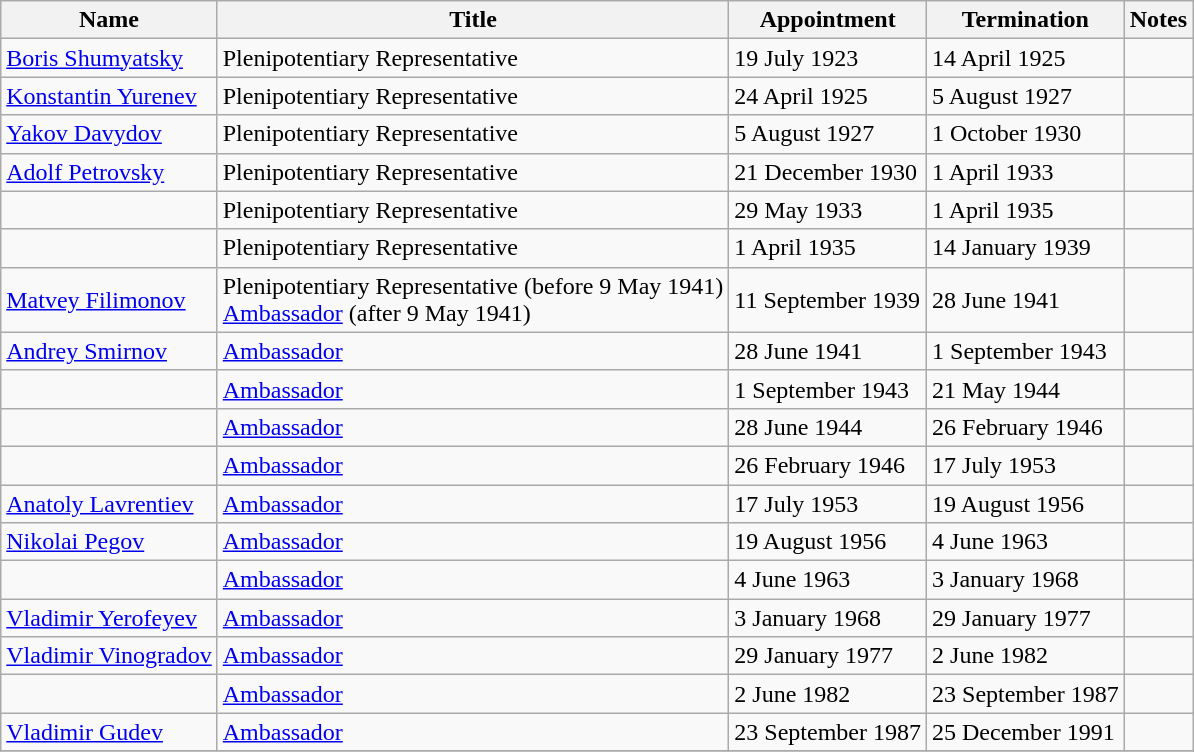<table class="wikitable">
<tr valign="middle">
<th>Name</th>
<th>Title</th>
<th>Appointment</th>
<th>Termination</th>
<th>Notes</th>
</tr>
<tr>
<td><a href='#'>Boris Shumyatsky</a></td>
<td>Plenipotentiary Representative</td>
<td>19 July 1923</td>
<td>14 April 1925</td>
<td></td>
</tr>
<tr>
<td><a href='#'>Konstantin Yurenev</a></td>
<td>Plenipotentiary Representative</td>
<td>24 April 1925</td>
<td>5 August 1927</td>
<td></td>
</tr>
<tr>
<td><a href='#'>Yakov Davydov</a></td>
<td>Plenipotentiary Representative</td>
<td>5 August 1927</td>
<td>1 October 1930</td>
<td></td>
</tr>
<tr>
<td><a href='#'>Adolf Petrovsky</a></td>
<td>Plenipotentiary Representative</td>
<td>21 December 1930</td>
<td>1 April 1933</td>
<td></td>
</tr>
<tr>
<td></td>
<td>Plenipotentiary Representative</td>
<td>29 May 1933</td>
<td>1 April 1935</td>
<td></td>
</tr>
<tr>
<td></td>
<td>Plenipotentiary Representative</td>
<td>1 April 1935</td>
<td>14 January 1939</td>
<td></td>
</tr>
<tr>
<td><a href='#'>Matvey Filimonov</a></td>
<td>Plenipotentiary Representative (before 9 May 1941)<br><a href='#'>Ambassador</a> (after 9 May 1941)</td>
<td>11 September 1939</td>
<td>28 June 1941</td>
<td></td>
</tr>
<tr>
<td><a href='#'>Andrey Smirnov</a></td>
<td><a href='#'>Ambassador</a></td>
<td>28 June 1941</td>
<td>1 September 1943</td>
<td></td>
</tr>
<tr>
<td></td>
<td><a href='#'>Ambassador</a></td>
<td>1 September 1943</td>
<td>21 May 1944</td>
<td></td>
</tr>
<tr>
<td></td>
<td><a href='#'>Ambassador</a></td>
<td>28 June 1944</td>
<td>26 February 1946</td>
<td></td>
</tr>
<tr>
<td></td>
<td><a href='#'>Ambassador</a></td>
<td>26 February 1946</td>
<td>17 July 1953</td>
<td></td>
</tr>
<tr>
<td><a href='#'>Anatoly Lavrentiev</a></td>
<td><a href='#'>Ambassador</a></td>
<td>17 July 1953</td>
<td>19 August 1956</td>
<td></td>
</tr>
<tr>
<td><a href='#'>Nikolai Pegov</a></td>
<td><a href='#'>Ambassador</a></td>
<td>19 August 1956</td>
<td>4 June 1963</td>
<td></td>
</tr>
<tr>
<td></td>
<td><a href='#'>Ambassador</a></td>
<td>4 June 1963</td>
<td>3 January 1968</td>
<td></td>
</tr>
<tr>
<td><a href='#'>Vladimir Yerofeyev</a></td>
<td><a href='#'>Ambassador</a></td>
<td>3 January 1968</td>
<td>29 January 1977</td>
<td></td>
</tr>
<tr>
<td><a href='#'>Vladimir Vinogradov</a></td>
<td><a href='#'>Ambassador</a></td>
<td>29 January 1977</td>
<td>2 June 1982</td>
<td></td>
</tr>
<tr>
<td></td>
<td><a href='#'>Ambassador</a></td>
<td>2 June 1982</td>
<td>23 September 1987</td>
<td></td>
</tr>
<tr>
<td><a href='#'>Vladimir Gudev</a></td>
<td><a href='#'>Ambassador</a></td>
<td>23 September 1987</td>
<td>25 December 1991</td>
<td></td>
</tr>
<tr>
</tr>
</table>
